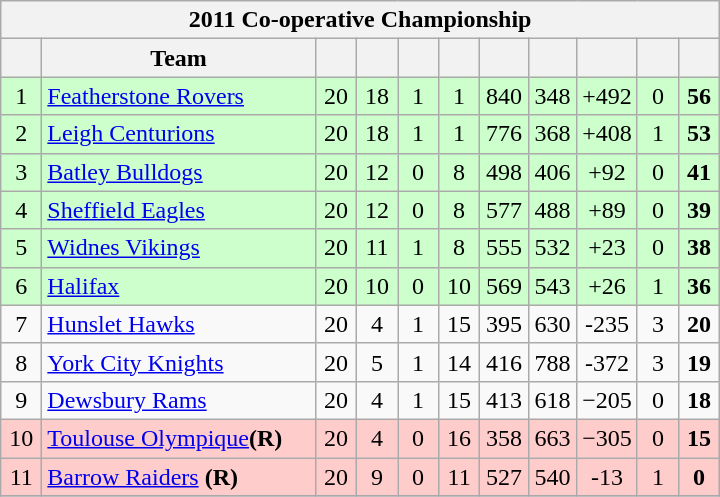<table class="wikitable" style="text-align:center;">
<tr>
<th colspan="11">2011 Co-operative Championship</th>
</tr>
<tr>
<th width="20"></th>
<th width="175">Team</th>
<th width="20"></th>
<th width="20"></th>
<th width="20"></th>
<th width="20"></th>
<th width="25"></th>
<th width="25"></th>
<th width="25"></th>
<th width="20"></th>
<th width="20"></th>
</tr>
<tr align=center style="background:#CCFFCC;">
<td>1</td>
<td style="text-align:left;"> <a href='#'>Featherstone Rovers</a></td>
<td>20</td>
<td>18</td>
<td>1</td>
<td>1</td>
<td>840</td>
<td>348</td>
<td>+492</td>
<td>0</td>
<td><strong>56</strong></td>
</tr>
<tr align=center style="background:#CCFFCC;">
<td>2</td>
<td style="text-align:left;"> <a href='#'>Leigh Centurions</a></td>
<td>20</td>
<td>18</td>
<td>1</td>
<td>1</td>
<td>776</td>
<td>368</td>
<td>+408</td>
<td>1</td>
<td><strong>53</strong></td>
</tr>
<tr align=center style="background:#CCFFCC;">
<td>3</td>
<td style="text-align:left"> <a href='#'>Batley Bulldogs</a></td>
<td>20</td>
<td>12</td>
<td>0</td>
<td>8</td>
<td>498</td>
<td>406</td>
<td>+92</td>
<td>0</td>
<td><strong>41</strong></td>
</tr>
<tr align=center style="background:#CCFFCC;">
<td>4</td>
<td style="text-align:left;"> <a href='#'>Sheffield Eagles</a></td>
<td>20</td>
<td>12</td>
<td>0</td>
<td>8</td>
<td>577</td>
<td>488</td>
<td>+89</td>
<td>0</td>
<td><strong>39</strong></td>
</tr>
<tr align=center style="background:#CCFFCC;">
<td>5</td>
<td style="text-align:left;"> <a href='#'>Widnes Vikings</a></td>
<td>20</td>
<td>11</td>
<td>1</td>
<td>8</td>
<td>555</td>
<td>532</td>
<td>+23</td>
<td>0</td>
<td><strong>38</strong></td>
</tr>
<tr align=center style="background:#CCFFCC;">
<td>6</td>
<td style="text-align:left;"> <a href='#'>Halifax</a></td>
<td>20</td>
<td>10</td>
<td>0</td>
<td>10</td>
<td>569</td>
<td>543</td>
<td>+26</td>
<td>1</td>
<td><strong>36</strong></td>
</tr>
<tr align=center style="background:#;">
<td>7</td>
<td style="text-align:left;"> <a href='#'>Hunslet Hawks</a></td>
<td>20</td>
<td>4</td>
<td>1</td>
<td>15</td>
<td>395</td>
<td>630</td>
<td>-235</td>
<td>3</td>
<td><strong>20</strong></td>
</tr>
<tr align=center style="background:#;">
<td>8</td>
<td style="text-align:left;"> <a href='#'>York City Knights</a></td>
<td>20</td>
<td>5</td>
<td>1</td>
<td>14</td>
<td>416</td>
<td>788</td>
<td>-372</td>
<td>3</td>
<td><strong>19</strong></td>
</tr>
<tr align=center style="background:#;">
<td>9</td>
<td style="text-align:left;"> <a href='#'>Dewsbury Rams</a></td>
<td>20</td>
<td>4</td>
<td>1</td>
<td>15</td>
<td>413</td>
<td>618</td>
<td>−205</td>
<td>0</td>
<td><strong>18</strong></td>
</tr>
<tr align=center style="background:#FFCCCC;">
<td>10</td>
<td style="text-align:left;"> <a href='#'>Toulouse Olympique</a><strong>(R)</strong></td>
<td>20</td>
<td>4</td>
<td>0</td>
<td>16</td>
<td>358</td>
<td>663</td>
<td>−305</td>
<td>0</td>
<td><strong>15</strong></td>
</tr>
<tr align=center style="background:#FFCCCC;">
<td>11</td>
<td style="text-align:left;"> <a href='#'>Barrow Raiders</a> <strong>(R)</strong></td>
<td>20</td>
<td>9</td>
<td>0</td>
<td>11</td>
<td>527</td>
<td>540</td>
<td>-13</td>
<td>1</td>
<td><strong>0</strong></td>
</tr>
<tr>
</tr>
</table>
